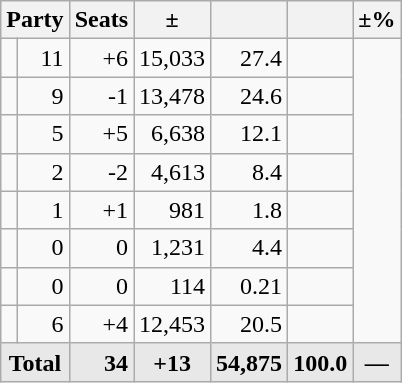<table class=wikitable>
<tr>
<th colspan=2 align=center>Party</th>
<th>Seats</th>
<th>±</th>
<th></th>
<th></th>
<th>±%</th>
</tr>
<tr>
<td></td>
<td align=right>11</td>
<td align=right>+6</td>
<td align=right>15,033</td>
<td align=right>27.4</td>
<td align=right></td>
</tr>
<tr>
<td></td>
<td align=right>9</td>
<td align=right>-1</td>
<td align=right>13,478</td>
<td align=right>24.6</td>
<td align=right></td>
</tr>
<tr>
<td></td>
<td align=right>5</td>
<td align=right>+5</td>
<td align=right>6,638</td>
<td align=right>12.1</td>
<td align=right></td>
</tr>
<tr>
<td></td>
<td align=right>2</td>
<td align=right>-2</td>
<td align=right>4,613</td>
<td align=right>8.4</td>
<td align=right></td>
</tr>
<tr>
<td></td>
<td align=right>1</td>
<td align=right>+1</td>
<td align=right>981</td>
<td align=right>1.8</td>
<td align=right></td>
</tr>
<tr>
<td></td>
<td align=right>0</td>
<td align=right>0</td>
<td align=right>1,231</td>
<td align=right>4.4</td>
<td align=right></td>
</tr>
<tr>
<td></td>
<td align=right>0</td>
<td align=right>0</td>
<td align=right>114</td>
<td align=right>0.21</td>
<td align=right></td>
</tr>
<tr>
<td></td>
<td align=right>6</td>
<td align=right>+4</td>
<td align=right>12,453</td>
<td align=right>20.5</td>
<td align=right></td>
</tr>
<tr style="font-weight:bold; background:rgb(232,232,232);">
<td colspan=2 align=center>Total</td>
<td align=right>34</td>
<td align=center>+13</td>
<td align=right>54,875</td>
<td align=center>100.0</td>
<td align=center>—</td>
</tr>
</table>
